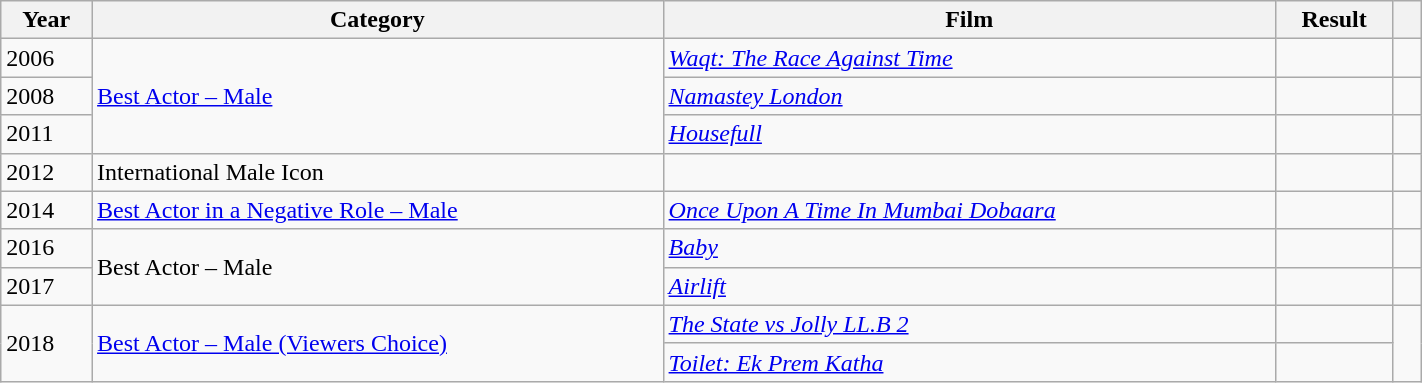<table class="wikitable sortable plainrowheaders" width=75%>
<tr>
<th scope="col">Year</th>
<th scope="col">Category</th>
<th scope="col">Film</th>
<th scope="col">Result</th>
<th scope="col" class="unsortable" width=2%></th>
</tr>
<tr>
<td>2006</td>
<td rowspan="3"><a href='#'>Best Actor – Male</a></td>
<td><em><a href='#'>Waqt: The Race Against Time</a></em></td>
<td></td>
<td></td>
</tr>
<tr>
<td>2008</td>
<td><em><a href='#'>Namastey London</a></em></td>
<td></td>
<td style="text-align:center;"></td>
</tr>
<tr>
<td>2011</td>
<td><em><a href='#'>Housefull</a></em></td>
<td></td>
<td style="text-align:center;"></td>
</tr>
<tr>
<td>2012</td>
<td>International Male Icon</td>
<td></td>
<td></td>
<td style="text-align:center;"></td>
</tr>
<tr>
<td>2014</td>
<td><a href='#'>Best Actor in a Negative Role – Male</a></td>
<td><em><a href='#'>Once Upon A Time In Mumbai Dobaara</a></em></td>
<td></td>
<td style="text-align:center;"></td>
</tr>
<tr>
<td>2016</td>
<td rowspan="2">Best Actor – Male</td>
<td><em><a href='#'>Baby</a></em></td>
<td></td>
<td></td>
</tr>
<tr>
<td>2017</td>
<td><em><a href='#'>Airlift</a></em></td>
<td></td>
<td></td>
</tr>
<tr>
<td rowspan="2">2018</td>
<td rowspan="2"><a href='#'>Best Actor – Male (Viewers Choice)</a></td>
<td><em><a href='#'>The State vs Jolly LL.B 2</a></em></td>
<td></td>
<td rowspan="2"></td>
</tr>
<tr>
<td><em><a href='#'>Toilet: Ek Prem Katha</a></em></td>
<td></td>
</tr>
</table>
